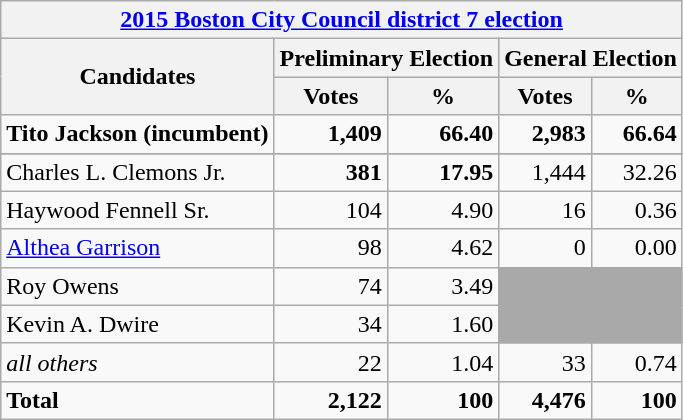<table class=wikitable>
<tr>
<th colspan=5><a href='#'>2015 Boston City Council district 7 election</a></th>
</tr>
<tr>
<th colspan=1 rowspan=2><strong>Candidates</strong></th>
<th colspan=2><strong>Preliminary Election</strong></th>
<th colspan=2><strong>General Election</strong></th>
</tr>
<tr>
<th>Votes</th>
<th>%</th>
<th>Votes</th>
<th>%</th>
</tr>
<tr>
<td><strong>Tito Jackson (incumbent)</strong></td>
<td align="right"><strong>1,409</strong></td>
<td align="right"><strong>66.40</strong></td>
<td align="right"><strong>2,983</strong></td>
<td align="right"><strong>66.64</strong></td>
</tr>
<tr>
</tr>
<tr>
<td>Charles L. Clemons Jr.</td>
<td align="right"><strong>381</strong></td>
<td align="right"><strong>17.95</strong></td>
<td align="right">1,444</td>
<td align="right">32.26</td>
</tr>
<tr>
<td>Haywood Fennell Sr.</td>
<td align="right">104</td>
<td align="right">4.90</td>
<td align="right">16</td>
<td align="right">0.36</td>
</tr>
<tr>
<td><a href='#'>Althea Garrison</a></td>
<td align="right">98</td>
<td align="right">4.62</td>
<td align="right">0</td>
<td align="right">0.00</td>
</tr>
<tr>
<td>Roy Owens</td>
<td align="right">74</td>
<td align="right">3.49</td>
<td colspan=2 bgcolor=darkgray></td>
</tr>
<tr>
<td>Kevin A. Dwire</td>
<td align="right">34</td>
<td align="right">1.60</td>
<td colspan=2 bgcolor=darkgray></td>
</tr>
<tr>
<td><em>all others</em></td>
<td align="right">22</td>
<td align="right">1.04</td>
<td align="right">33</td>
<td align="right">0.74</td>
</tr>
<tr>
<td><strong>Total</strong></td>
<td align="right"><strong>2,122</strong></td>
<td align="right"><strong>100</strong></td>
<td align="right"><strong>4,476</strong></td>
<td align="right"><strong>100</strong></td>
</tr>
</table>
